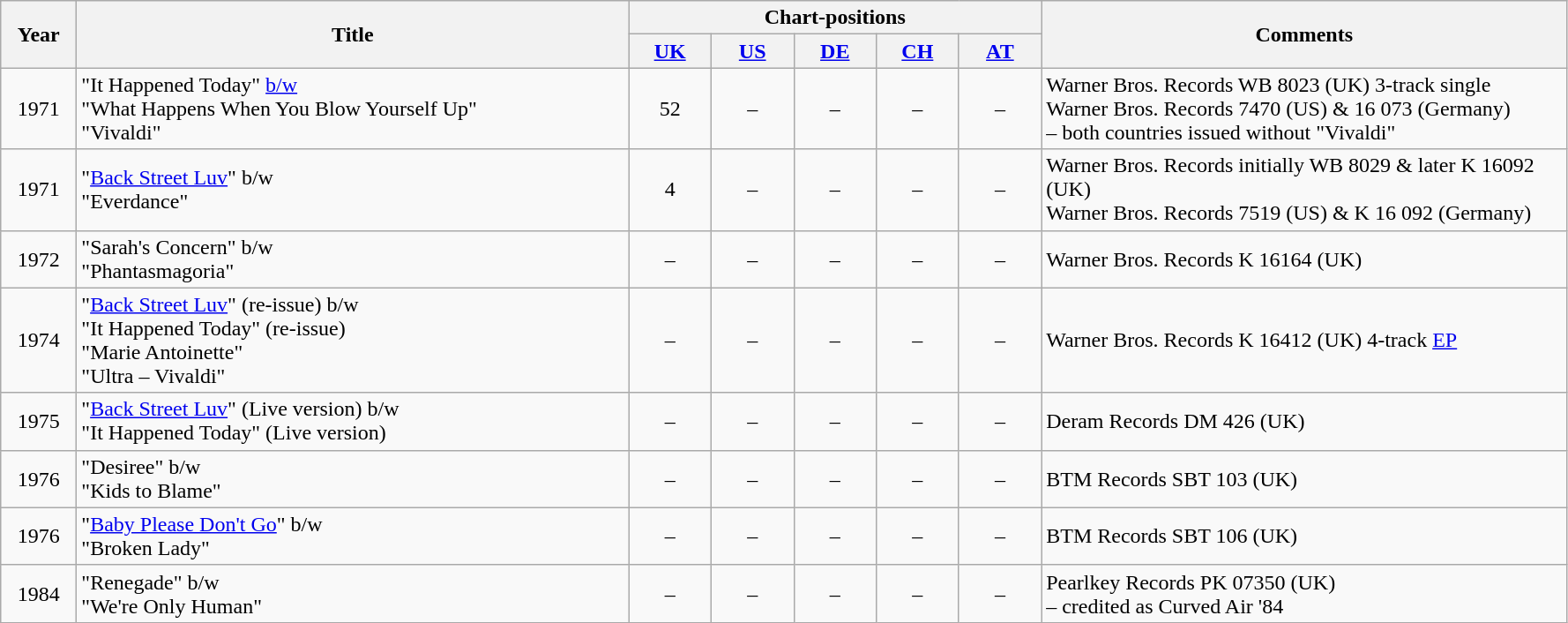<table class="wikitable">
<tr>
<th style="width:50px;" rowspan="2">Year</th>
<th style="width:410px;" rowspan="2">Title</th>
<th colspan="5">Chart-positions</th>
<th style="width:390px;" rowspan="2">Comments</th>
</tr>
<tr style="background:#ddd;">
<th width="55"><a href='#'>UK</a><br></th>
<th width="55"><a href='#'>US</a></th>
<th width="55"><a href='#'>DE</a></th>
<th width="55"><a href='#'>CH</a><br></th>
<th width="55"><a href='#'>AT</a></th>
</tr>
<tr>
<td style=text-align:center>1971</td>
<td>"It Happened Today" <a href='#'>b/w</a><br>"What Happens When You Blow Yourself Up"<br>"Vivaldi"</td>
<td style="text-align:center;" >52</td>
<td style="text-align:center;" >–</td>
<td style="text-align:center;" >–</td>
<td style="text-align:center;" >–</td>
<td style="text-align:center;" >–</td>
<td>Warner Bros. Records WB 8023 (UK) 3-track single <br> Warner Bros. Records 7470 (US) & 16 073 (Germany) <br>  – both countries issued without "Vivaldi"</td>
</tr>
<tr>
<td style=text-align:center>1971</td>
<td>"<a href='#'>Back Street Luv</a>" b/w<br>"Everdance"</td>
<td style="text-align:center;" >4</td>
<td style="text-align:center;" >–</td>
<td style="text-align:center;" >–</td>
<td style="text-align:center;" >–</td>
<td style="text-align:center;" >–</td>
<td>Warner Bros. Records initially WB 8029 & later K 16092 (UK) <br> Warner Bros. Records 7519 (US) & K 16 092 (Germany)</td>
</tr>
<tr>
<td style=text-align:center>1972</td>
<td>"Sarah's Concern" b/w<br>"Phantasmagoria"</td>
<td style="text-align:center;" >–</td>
<td style="text-align:center;" >–</td>
<td style="text-align:center;" >–</td>
<td style="text-align:center;" >–</td>
<td style="text-align:center;" >–</td>
<td>Warner Bros. Records K 16164 (UK)</td>
</tr>
<tr>
<td style=text-align:center>1974</td>
<td>"<a href='#'>Back Street Luv</a>" (re-issue) b/w<br>"It Happened Today" (re-issue)<br>"Marie Antoinette"<br>"Ultra – Vivaldi"</td>
<td style="text-align:center;" >–</td>
<td style="text-align:center;" >–</td>
<td style="text-align:center;" >–</td>
<td style="text-align:center;" >–</td>
<td style="text-align:center;" >–</td>
<td>Warner Bros. Records K 16412 (UK) 4-track <a href='#'>EP</a></td>
</tr>
<tr>
<td style=text-align:center>1975</td>
<td>"<a href='#'>Back Street Luv</a>" (Live version) b/w<br>"It Happened Today" (Live version)</td>
<td style="text-align:center;" >–</td>
<td style="text-align:center;" >–</td>
<td style="text-align:center;" >–</td>
<td style="text-align:center;" >–</td>
<td style="text-align:center;" >–</td>
<td>Deram Records DM 426 (UK)</td>
</tr>
<tr>
<td style=text-align:center>1976</td>
<td>"Desiree" b/w<br>"Kids to Blame"</td>
<td style="text-align:center;" >–</td>
<td style="text-align:center;" >–</td>
<td style="text-align:center;" >–</td>
<td style="text-align:center;" >–</td>
<td style="text-align:center;" >–</td>
<td>BTM Records SBT 103 (UK)</td>
</tr>
<tr>
<td style=text-align:center>1976</td>
<td>"<a href='#'>Baby Please Don't Go</a>" b/w<br>"Broken Lady"</td>
<td style="text-align:center;" >–</td>
<td style="text-align:center;" >–</td>
<td style="text-align:center;" >–</td>
<td style="text-align:center;" >–</td>
<td style="text-align:center;" >–</td>
<td>BTM Records SBT 106 (UK)</td>
</tr>
<tr>
<td style=text-align:center>1984</td>
<td>"Renegade" b/w<br>"We're Only Human"</td>
<td style="text-align:center;" >–</td>
<td style="text-align:center;" >–</td>
<td style="text-align:center;" >–</td>
<td style="text-align:center;" >–</td>
<td style="text-align:center;" >–</td>
<td>Pearlkey Records PK 07350 (UK) <br> – credited as Curved Air '84</td>
</tr>
</table>
